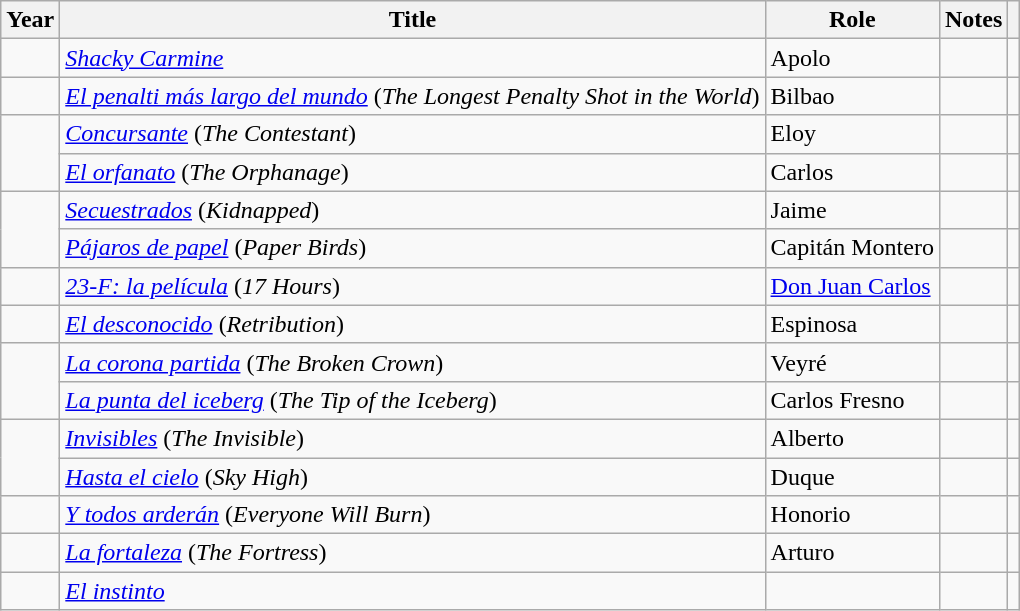<table class="wikitable" style="font-size:100%; text-align:left;">
<tr>
<th>Year</th>
<th>Title</th>
<th>Role</th>
<th>Notes</th>
<th></th>
</tr>
<tr>
<td></td>
<td><em><a href='#'>Shacky Carmine</a></em></td>
<td>Apolo</td>
<td></td>
<td></td>
</tr>
<tr>
<td></td>
<td><em><a href='#'>El penalti más largo del mundo</a></em> (<em>The Longest Penalty Shot in the World</em>)</td>
<td>Bilbao</td>
<td></td>
<td></td>
</tr>
<tr>
<td rowspan = "2"></td>
<td><em><a href='#'>Concursante</a></em> (<em>The Contestant</em>)</td>
<td>Eloy</td>
<td></td>
<td></td>
</tr>
<tr>
<td><em><a href='#'>El orfanato</a></em> (<em>The Orphanage</em>)</td>
<td>Carlos</td>
<td></td>
<td></td>
</tr>
<tr>
<td rowspan = "2"></td>
<td><em><a href='#'>Secuestrados</a></em> (<em>Kidnapped</em>)</td>
<td>Jaime</td>
<td></td>
<td></td>
</tr>
<tr>
<td><em><a href='#'>Pájaros de papel</a></em> (<em>Paper Birds</em>)</td>
<td>Capitán Montero</td>
<td></td>
<td></td>
</tr>
<tr>
<td></td>
<td><em><a href='#'>23-F: la película</a></em> (<em>17 Hours</em>)</td>
<td><a href='#'>Don Juan Carlos</a></td>
<td></td>
<td></td>
</tr>
<tr>
<td></td>
<td><em><a href='#'>El desconocido</a></em> (<em>Retribution</em>)</td>
<td>Espinosa</td>
<td></td>
<td></td>
</tr>
<tr>
<td rowspan = "2"></td>
<td><em><a href='#'>La corona partida</a></em> (<em>The Broken Crown</em>)</td>
<td>Veyré</td>
<td></td>
<td></td>
</tr>
<tr>
<td><em><a href='#'>La punta del iceberg</a></em> (<em>The Tip of the Iceberg</em>)</td>
<td>Carlos Fresno</td>
<td></td>
<td></td>
</tr>
<tr>
<td rowspan = "2"></td>
<td><em><a href='#'>Invisibles</a></em> (<em>The Invisible</em>)</td>
<td>Alberto</td>
<td></td>
<td></td>
</tr>
<tr>
<td><em><a href='#'>Hasta el cielo</a></em> (<em>Sky High</em>)</td>
<td>Duque</td>
<td></td>
<td></td>
</tr>
<tr>
<td></td>
<td><em><a href='#'>Y todos arderán</a></em> (<em>Everyone Will Burn</em>)</td>
<td>Honorio</td>
<td></td>
<td></td>
</tr>
<tr>
<td></td>
<td><em><a href='#'>La fortaleza</a></em> (<em>The Fortress</em>)</td>
<td>Arturo</td>
<td></td>
<td></td>
</tr>
<tr>
<td></td>
<td><em><a href='#'>El instinto</a></em></td>
<td></td>
<td></td>
<td></td>
</tr>
</table>
